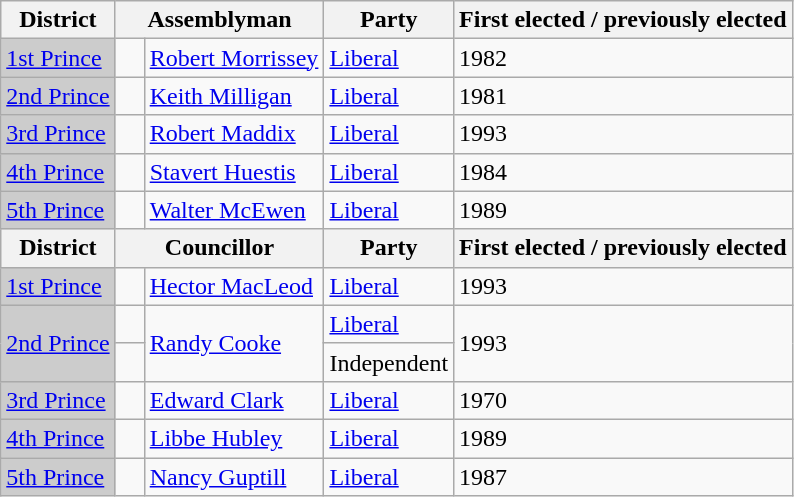<table class="wikitable sortable">
<tr>
<th>District</th>
<th colspan="2">Assemblyman</th>
<th>Party</th>
<th>First elected / previously elected</th>
</tr>
<tr>
<td bgcolor="CCCCCC"><a href='#'>1st Prince</a></td>
<td>   </td>
<td><a href='#'>Robert Morrissey</a></td>
<td><a href='#'>Liberal</a></td>
<td>1982</td>
</tr>
<tr>
<td bgcolor="CCCCCC"><a href='#'>2nd Prince</a></td>
<td>   </td>
<td><a href='#'>Keith Milligan</a></td>
<td><a href='#'>Liberal</a></td>
<td>1981</td>
</tr>
<tr>
<td bgcolor="CCCCCC"><a href='#'>3rd Prince</a></td>
<td>   </td>
<td><a href='#'>Robert Maddix</a></td>
<td><a href='#'>Liberal</a></td>
<td>1993</td>
</tr>
<tr>
<td bgcolor="CCCCCC"><a href='#'>4th Prince</a></td>
<td>   </td>
<td><a href='#'>Stavert Huestis</a></td>
<td><a href='#'>Liberal</a></td>
<td>1984</td>
</tr>
<tr>
<td bgcolor="CCCCCC"><a href='#'>5th Prince</a></td>
<td>   </td>
<td><a href='#'>Walter McEwen</a></td>
<td><a href='#'>Liberal</a></td>
<td>1989</td>
</tr>
<tr>
<th>District</th>
<th colspan="2">Councillor</th>
<th>Party</th>
<th>First elected / previously elected</th>
</tr>
<tr>
<td bgcolor="CCCCCC"><a href='#'>1st Prince</a></td>
<td>   </td>
<td><a href='#'>Hector MacLeod</a></td>
<td><a href='#'>Liberal</a></td>
<td>1993</td>
</tr>
<tr>
<td rowspan=2 bgcolor="CCCCCC"><a href='#'>2nd Prince</a></td>
<td>   </td>
<td rowspan=2><a href='#'>Randy Cooke</a></td>
<td><a href='#'>Liberal</a></td>
<td rowspan=2>1993</td>
</tr>
<tr>
<td></td>
<td>Independent</td>
</tr>
<tr>
<td bgcolor="CCCCCC"><a href='#'>3rd Prince</a></td>
<td>   </td>
<td><a href='#'>Edward Clark</a></td>
<td><a href='#'>Liberal</a></td>
<td>1970</td>
</tr>
<tr>
<td bgcolor="CCCCCC"><a href='#'>4th Prince</a></td>
<td>    <br></td>
<td><a href='#'>Libbe Hubley</a></td>
<td><a href='#'>Liberal</a></td>
<td>1989</td>
</tr>
<tr>
<td bgcolor="CCCCCC"><a href='#'>5th Prince</a></td>
<td>   </td>
<td><a href='#'>Nancy Guptill</a></td>
<td><a href='#'>Liberal</a></td>
<td>1987</td>
</tr>
</table>
